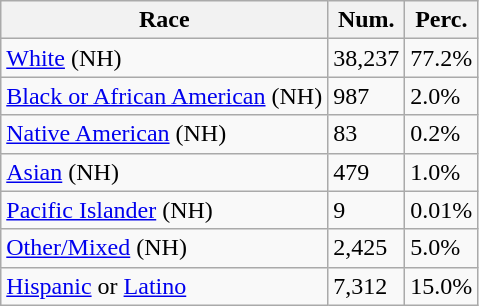<table class="wikitable">
<tr>
<th>Race</th>
<th>Num.</th>
<th>Perc.</th>
</tr>
<tr>
<td><a href='#'>White</a> (NH)</td>
<td>38,237</td>
<td>77.2%</td>
</tr>
<tr>
<td><a href='#'>Black or African American</a> (NH)</td>
<td>987</td>
<td>2.0%</td>
</tr>
<tr>
<td><a href='#'>Native American</a> (NH)</td>
<td>83</td>
<td>0.2%</td>
</tr>
<tr>
<td><a href='#'>Asian</a> (NH)</td>
<td>479</td>
<td>1.0%</td>
</tr>
<tr>
<td><a href='#'>Pacific Islander</a> (NH)</td>
<td>9</td>
<td>0.01%</td>
</tr>
<tr>
<td><a href='#'>Other/Mixed</a> (NH)</td>
<td>2,425</td>
<td>5.0%</td>
</tr>
<tr>
<td><a href='#'>Hispanic</a> or <a href='#'>Latino</a></td>
<td>7,312</td>
<td>15.0%</td>
</tr>
</table>
